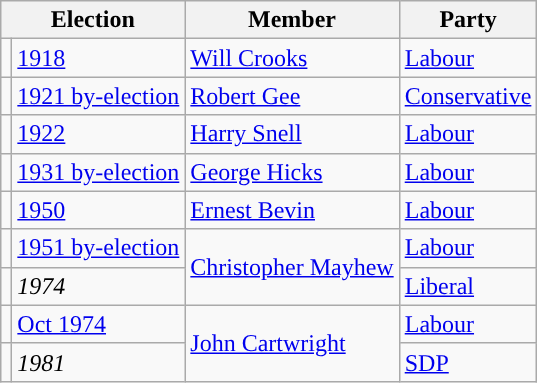<table class="wikitable">
<tr>
<th colspan="2">Election</th>
<th>Member</th>
<th>Party</th>
</tr>
<tr>
<td style="color:inherit;background-color: "></td>
<td><a href='#'>1918</a></td>
<td><a href='#'>Will Crooks</a></td>
<td><a href='#'>Labour</a></td>
</tr>
<tr>
<td style="color:inherit;background-color: "></td>
<td><a href='#'>1921 by-election</a></td>
<td><a href='#'>Robert Gee</a></td>
<td><a href='#'>Conservative</a></td>
</tr>
<tr>
<td style="color:inherit;background-color: "></td>
<td><a href='#'>1922</a></td>
<td><a href='#'>Harry Snell</a></td>
<td><a href='#'>Labour</a></td>
</tr>
<tr>
<td style="color:inherit;background-color: "></td>
<td><a href='#'>1931 by-election</a></td>
<td><a href='#'>George Hicks</a></td>
<td><a href='#'>Labour</a></td>
</tr>
<tr>
<td style="color:inherit;background-color: "></td>
<td><a href='#'>1950</a></td>
<td><a href='#'>Ernest Bevin</a></td>
<td><a href='#'>Labour</a></td>
</tr>
<tr>
<td style="color:inherit;background-color: "></td>
<td><a href='#'>1951 by-election</a></td>
<td rowspan="2"><a href='#'>Christopher Mayhew</a></td>
<td><a href='#'>Labour</a></td>
</tr>
<tr>
<td style="color:inherit;background-color: "></td>
<td><em>1974</em></td>
<td><a href='#'>Liberal</a></td>
</tr>
<tr>
<td style="color:inherit;background-color: "></td>
<td><a href='#'>Oct 1974</a></td>
<td rowspan="2"><a href='#'>John Cartwright</a></td>
<td><a href='#'>Labour</a></td>
</tr>
<tr>
<td style="color:inherit;background-color: "></td>
<td><em>1981</em></td>
<td><a href='#'>SDP</a></td>
</tr>
</table>
